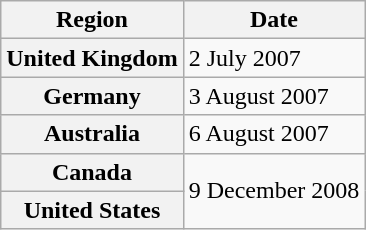<table class="wikitable plainrowheaders">
<tr>
<th>Region</th>
<th>Date</th>
</tr>
<tr>
<th scope="row">United Kingdom</th>
<td>2 July 2007</td>
</tr>
<tr>
<th scope="row">Germany</th>
<td>3 August 2007</td>
</tr>
<tr>
<th scope="row">Australia</th>
<td>6 August 2007</td>
</tr>
<tr>
<th scope="row">Canada</th>
<td rowspan="2">9 December 2008</td>
</tr>
<tr>
<th scope="row">United States</th>
</tr>
</table>
